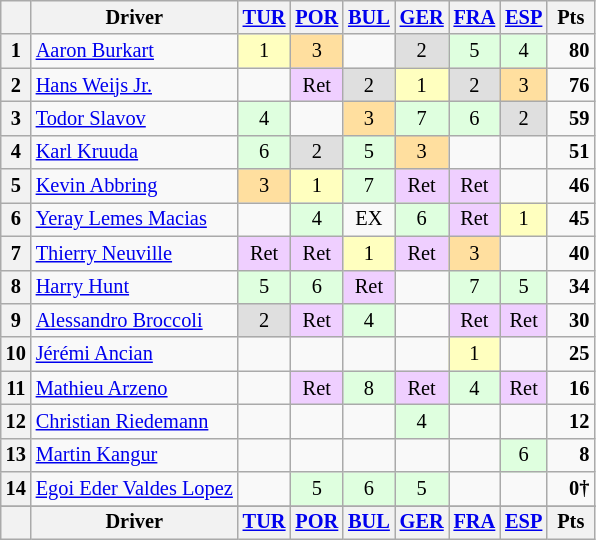<table class="wikitable" style="font-size: 85%; text-align: center;">
<tr valign="top">
<th valign="middle"></th>
<th valign="middle">Driver</th>
<th><a href='#'>TUR</a><br></th>
<th><a href='#'>POR</a><br></th>
<th><a href='#'>BUL</a><br></th>
<th><a href='#'>GER</a><br></th>
<th><a href='#'>FRA</a><br></th>
<th><a href='#'>ESP</a><br></th>
<th valign="middle"> Pts </th>
</tr>
<tr>
<th>1</th>
<td align=left> <a href='#'>Aaron Burkart</a></td>
<td style="background:#ffffbf;">1</td>
<td style="background:#ffdf9f;">3</td>
<td></td>
<td style="background:#dfdfdf;">2</td>
<td style="background:#dfffdf;">5</td>
<td style="background:#dfffdf;">4</td>
<td align=right><strong>80</strong></td>
</tr>
<tr>
<th>2</th>
<td align=left> <a href='#'>Hans Weijs Jr.</a></td>
<td></td>
<td style="background:#efcfff;">Ret</td>
<td style="background:#dfdfdf;">2</td>
<td style="background:#ffffbf;">1</td>
<td style="background:#dfdfdf;">2</td>
<td style="background:#ffdf9f;">3</td>
<td align=right><strong>76</strong></td>
</tr>
<tr>
<th>3</th>
<td align=left> <a href='#'>Todor Slavov</a></td>
<td style="background:#dfffdf;">4</td>
<td></td>
<td style="background:#ffdf9f;">3</td>
<td style="background:#dfffdf;">7</td>
<td style="background:#dfffdf;">6</td>
<td style="background:#dfdfdf;">2</td>
<td align=right><strong>59</strong></td>
</tr>
<tr>
<th>4</th>
<td align=left> <a href='#'>Karl Kruuda</a></td>
<td style="background:#dfffdf;">6</td>
<td style="background:#dfdfdf;">2</td>
<td style="background:#dfffdf;">5</td>
<td style="background:#ffdf9f;">3</td>
<td></td>
<td></td>
<td align=right><strong>51</strong></td>
</tr>
<tr>
<th>5</th>
<td align=left> <a href='#'>Kevin Abbring</a></td>
<td style="background:#ffdf9f;">3</td>
<td style="background:#ffffbf;">1</td>
<td style="background:#dfffdf;">7</td>
<td style="background:#efcfff;">Ret</td>
<td style="background:#efcfff;">Ret</td>
<td></td>
<td align=right><strong>46</strong></td>
</tr>
<tr>
<th>6</th>
<td align=left> <a href='#'>Yeray Lemes Macias</a></td>
<td></td>
<td style="background:#dfffdf;">4</td>
<td>EX</td>
<td style="background:#dfffdf;">6</td>
<td style="background:#efcfff;">Ret</td>
<td style="background:#ffffbf;">1</td>
<td align=right><strong>45</strong></td>
</tr>
<tr>
<th>7</th>
<td align=left> <a href='#'>Thierry Neuville</a></td>
<td style="background:#efcfff;">Ret</td>
<td style="background:#efcfff;">Ret</td>
<td style="background:#ffffbf;">1</td>
<td style="background:#efcfff;">Ret</td>
<td style="background:#ffdf9f;">3</td>
<td></td>
<td align=right><strong>40</strong></td>
</tr>
<tr>
<th>8</th>
<td align=left> <a href='#'>Harry Hunt</a></td>
<td style="background:#dfffdf;">5</td>
<td style="background:#dfffdf;">6</td>
<td style="background:#efcfff;">Ret</td>
<td></td>
<td style="background:#dfffdf;">7</td>
<td style="background:#dfffdf;">5</td>
<td align=right><strong>34</strong></td>
</tr>
<tr>
<th>9</th>
<td align=left> <a href='#'>Alessandro Broccoli</a></td>
<td style="background:#dfdfdf;">2</td>
<td style="background:#efcfff;">Ret</td>
<td style="background:#dfffdf;">4</td>
<td></td>
<td style="background:#efcfff;">Ret</td>
<td style="background:#efcfff;">Ret</td>
<td align=right><strong>30</strong></td>
</tr>
<tr>
<th>10</th>
<td align=left> <a href='#'>Jérémi Ancian</a></td>
<td></td>
<td></td>
<td></td>
<td></td>
<td style="background:#ffffbf;">1</td>
<td></td>
<td align=right><strong>25</strong></td>
</tr>
<tr>
<th>11</th>
<td align=left> <a href='#'>Mathieu Arzeno</a></td>
<td></td>
<td style="background:#efcfff;">Ret</td>
<td style="background:#dfffdf;">8</td>
<td style="background:#efcfff;">Ret</td>
<td style="background:#dfffdf;">4</td>
<td style="background:#efcfff;">Ret</td>
<td align=right><strong>16</strong></td>
</tr>
<tr>
<th>12</th>
<td align=left> <a href='#'>Christian Riedemann</a></td>
<td></td>
<td></td>
<td></td>
<td style="background:#dfffdf;">4</td>
<td></td>
<td></td>
<td align=right><strong>12</strong></td>
</tr>
<tr>
<th>13</th>
<td align=left> <a href='#'>Martin Kangur</a></td>
<td></td>
<td></td>
<td></td>
<td></td>
<td></td>
<td style="background:#dfffdf;">6</td>
<td align=right><strong>8</strong></td>
</tr>
<tr>
<th>14</th>
<td align=left> <a href='#'>Egoi Eder Valdes Lopez</a></td>
<td></td>
<td style="background:#dfffdf;">5</td>
<td style="background:#dfffdf;">6</td>
<td style="background:#dfffdf;">5</td>
<td></td>
<td></td>
<td align=right><strong>0†</strong></td>
</tr>
<tr>
</tr>
<tr valign="top">
<th valign="middle"></th>
<th valign="middle">Driver</th>
<th><a href='#'>TUR</a><br></th>
<th><a href='#'>POR</a><br></th>
<th><a href='#'>BUL</a><br></th>
<th><a href='#'>GER</a><br></th>
<th><a href='#'>FRA</a><br></th>
<th><a href='#'>ESP</a><br></th>
<th valign="middle">Pts</th>
</tr>
</table>
